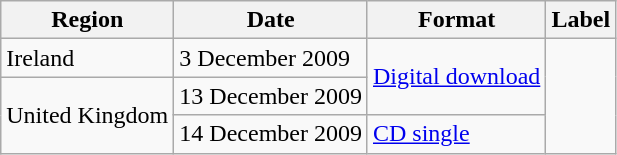<table class="wikitable">
<tr>
<th>Region</th>
<th>Date</th>
<th>Format</th>
<th>Label</th>
</tr>
<tr>
<td>Ireland</td>
<td>3 December 2009</td>
<td rowspan="2"><a href='#'>Digital download</a></td>
<td rowspan="3"></td>
</tr>
<tr>
<td rowspan="2">United Kingdom</td>
<td>13 December 2009</td>
</tr>
<tr>
<td>14 December 2009</td>
<td><a href='#'>CD single</a></td>
</tr>
</table>
